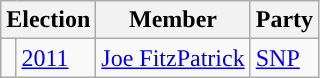<table class="wikitable">
<tr>
<th colspan="2">Election</th>
<th>Member</th>
<th>Party</th>
</tr>
<tr>
<td style="background-color: "></td>
<td><a href='#'>2011</a></td>
<td><a href='#'>Joe FitzPatrick</a></td>
<td><a href='#'>SNP</a></td>
</tr>
</table>
